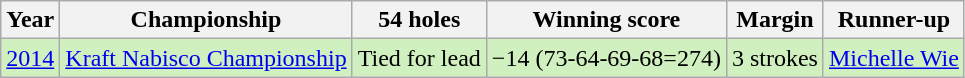<table class="wikitable">
<tr>
<th>Year</th>
<th>Championship</th>
<th>54 holes</th>
<th>Winning score</th>
<th>Margin</th>
<th>Runner-up</th>
</tr>
<tr style="background:#D0F0C0;">
<td style="text-align:center"><a href='#'>2014</a></td>
<td><a href='#'>Kraft Nabisco Championship</a></td>
<td>Tied for lead</td>
<td>−14 (73-64-69-68=274)</td>
<td>3 strokes</td>
<td> <a href='#'>Michelle Wie</a></td>
</tr>
</table>
